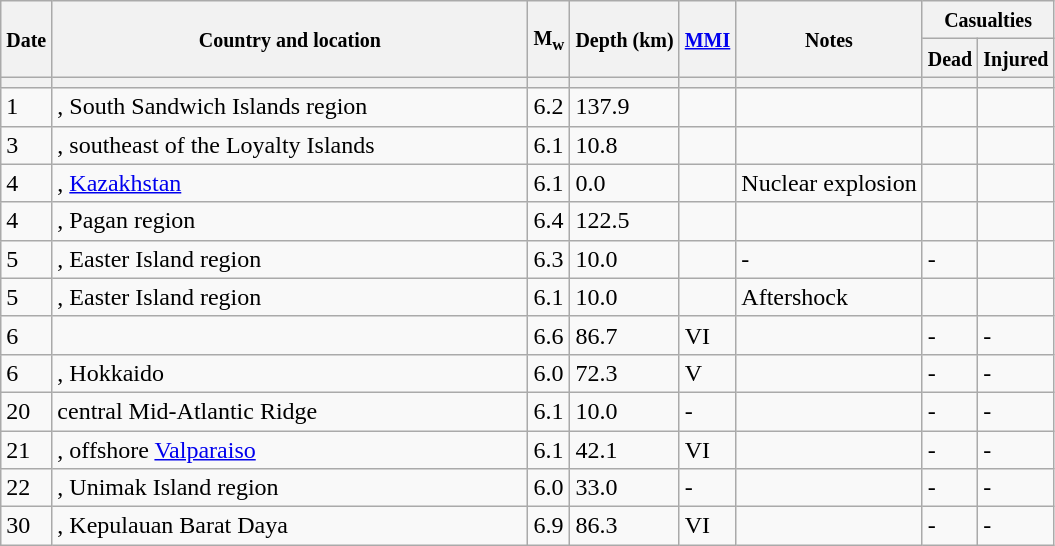<table class="wikitable sortable" style="border:1px black; margin-left:1em;">
<tr>
<th rowspan="2"><small>Date</small></th>
<th rowspan="2" style="width: 310px"><small>Country and location</small></th>
<th rowspan="2"><small>M<sub>w</sub></small></th>
<th rowspan="2"><small>Depth (km)</small></th>
<th rowspan="2"><small><a href='#'>MMI</a></small></th>
<th rowspan="2" class="unsortable"><small>Notes</small></th>
<th colspan="2"><small>Casualties</small></th>
</tr>
<tr>
<th><small>Dead</small></th>
<th><small>Injured</small></th>
</tr>
<tr>
<th></th>
<th></th>
<th></th>
<th></th>
<th></th>
<th></th>
<th></th>
<th></th>
</tr>
<tr>
<td>1</td>
<td>, South Sandwich Islands region</td>
<td>6.2</td>
<td>137.9</td>
<td></td>
<td></td>
<td></td>
<td></td>
</tr>
<tr>
<td>3</td>
<td>, southeast of the Loyalty Islands</td>
<td>6.1</td>
<td>10.8</td>
<td></td>
<td></td>
<td></td>
<td></td>
</tr>
<tr>
<td>4</td>
<td>, <a href='#'>Kazakhstan</a></td>
<td>6.1</td>
<td>0.0</td>
<td></td>
<td>Nuclear explosion</td>
<td></td>
<td></td>
</tr>
<tr>
<td>4</td>
<td>, Pagan region</td>
<td>6.4</td>
<td>122.5</td>
<td></td>
<td></td>
<td></td>
<td></td>
</tr>
<tr>
<td>5</td>
<td>, Easter Island region</td>
<td>6.3</td>
<td>10.0</td>
<td></td>
<td>-</td>
<td>-</td>
<td></td>
</tr>
<tr>
<td>5</td>
<td>, Easter Island region</td>
<td>6.1</td>
<td>10.0</td>
<td></td>
<td>Aftershock</td>
<td></td>
<td></td>
</tr>
<tr>
<td>6</td>
<td></td>
<td>6.6</td>
<td>86.7</td>
<td>VI</td>
<td></td>
<td>-</td>
<td>-</td>
</tr>
<tr>
<td>6</td>
<td>, Hokkaido</td>
<td>6.0</td>
<td>72.3</td>
<td>V</td>
<td></td>
<td>-</td>
<td>-</td>
</tr>
<tr>
<td>20</td>
<td>central Mid-Atlantic Ridge</td>
<td>6.1</td>
<td>10.0</td>
<td>-</td>
<td></td>
<td>-</td>
<td>-</td>
</tr>
<tr>
<td>21</td>
<td>, offshore <a href='#'>Valparaiso</a></td>
<td>6.1</td>
<td>42.1</td>
<td>VI</td>
<td></td>
<td>-</td>
<td>-</td>
</tr>
<tr>
<td>22</td>
<td>, Unimak Island region</td>
<td>6.0</td>
<td>33.0</td>
<td>-</td>
<td></td>
<td>-</td>
<td>-</td>
</tr>
<tr>
<td>30</td>
<td>, Kepulauan Barat Daya</td>
<td>6.9</td>
<td>86.3</td>
<td>VI</td>
<td></td>
<td>-</td>
<td>-</td>
</tr>
</table>
